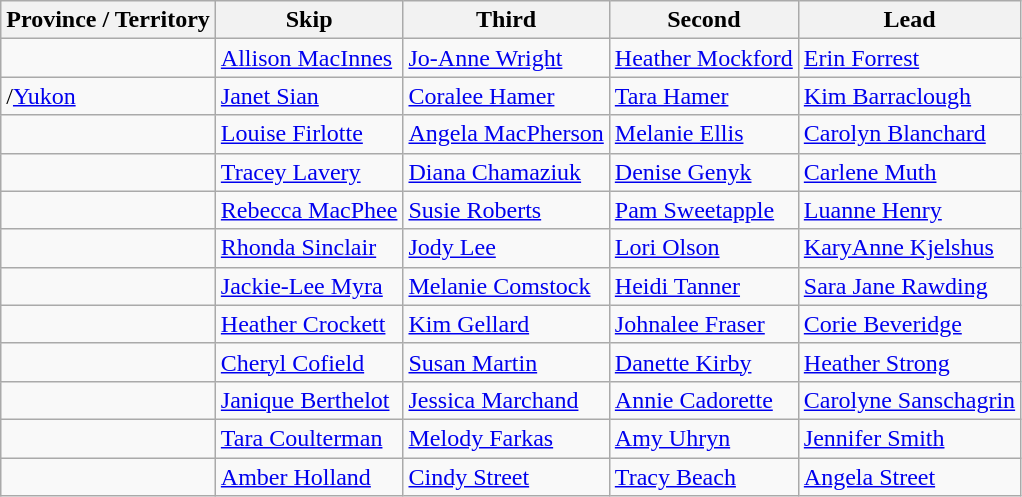<table class="wikitable">
<tr>
<th>Province / Territory</th>
<th>Skip</th>
<th>Third</th>
<th>Second</th>
<th>Lead</th>
</tr>
<tr>
<td></td>
<td><a href='#'>Allison MacInnes</a></td>
<td><a href='#'>Jo-Anne Wright</a></td>
<td><a href='#'>Heather Mockford</a></td>
<td><a href='#'>Erin Forrest</a></td>
</tr>
<tr>
<td>/<a href='#'>Yukon</a></td>
<td><a href='#'>Janet Sian</a></td>
<td><a href='#'>Coralee Hamer</a></td>
<td><a href='#'>Tara Hamer</a></td>
<td><a href='#'>Kim Barraclough</a></td>
</tr>
<tr>
<td></td>
<td><a href='#'>Louise Firlotte</a></td>
<td><a href='#'>Angela MacPherson</a></td>
<td><a href='#'>Melanie Ellis</a></td>
<td><a href='#'>Carolyn Blanchard</a></td>
</tr>
<tr>
<td></td>
<td><a href='#'>Tracey Lavery</a></td>
<td><a href='#'>Diana Chamaziuk</a></td>
<td><a href='#'>Denise Genyk</a></td>
<td><a href='#'>Carlene Muth</a></td>
</tr>
<tr>
<td></td>
<td><a href='#'>Rebecca MacPhee</a></td>
<td><a href='#'>Susie Roberts</a></td>
<td><a href='#'>Pam Sweetapple</a></td>
<td><a href='#'>Luanne Henry</a></td>
</tr>
<tr>
<td></td>
<td><a href='#'>Rhonda Sinclair</a></td>
<td><a href='#'>Jody Lee</a></td>
<td><a href='#'>Lori Olson</a></td>
<td><a href='#'>KaryAnne Kjelshus</a></td>
</tr>
<tr>
<td></td>
<td><a href='#'>Jackie-Lee Myra</a></td>
<td><a href='#'>Melanie Comstock</a></td>
<td><a href='#'>Heidi Tanner</a></td>
<td><a href='#'>Sara Jane Rawding</a></td>
</tr>
<tr>
<td></td>
<td><a href='#'>Heather Crockett</a></td>
<td><a href='#'>Kim Gellard</a></td>
<td><a href='#'>Johnalee Fraser</a></td>
<td><a href='#'>Corie Beveridge</a></td>
</tr>
<tr>
<td></td>
<td><a href='#'>Cheryl Cofield</a></td>
<td><a href='#'>Susan Martin</a></td>
<td><a href='#'>Danette Kirby</a></td>
<td><a href='#'>Heather Strong</a></td>
</tr>
<tr>
<td></td>
<td><a href='#'>Janique Berthelot</a></td>
<td><a href='#'>Jessica Marchand</a></td>
<td><a href='#'>Annie Cadorette</a></td>
<td><a href='#'>Carolyne Sanschagrin</a></td>
</tr>
<tr>
<td></td>
<td><a href='#'>Tara Coulterman</a></td>
<td><a href='#'>Melody Farkas</a></td>
<td><a href='#'>Amy Uhryn</a></td>
<td><a href='#'>Jennifer Smith</a></td>
</tr>
<tr>
<td></td>
<td><a href='#'>Amber Holland</a></td>
<td><a href='#'>Cindy Street</a></td>
<td><a href='#'>Tracy Beach</a></td>
<td><a href='#'>Angela Street</a></td>
</tr>
</table>
